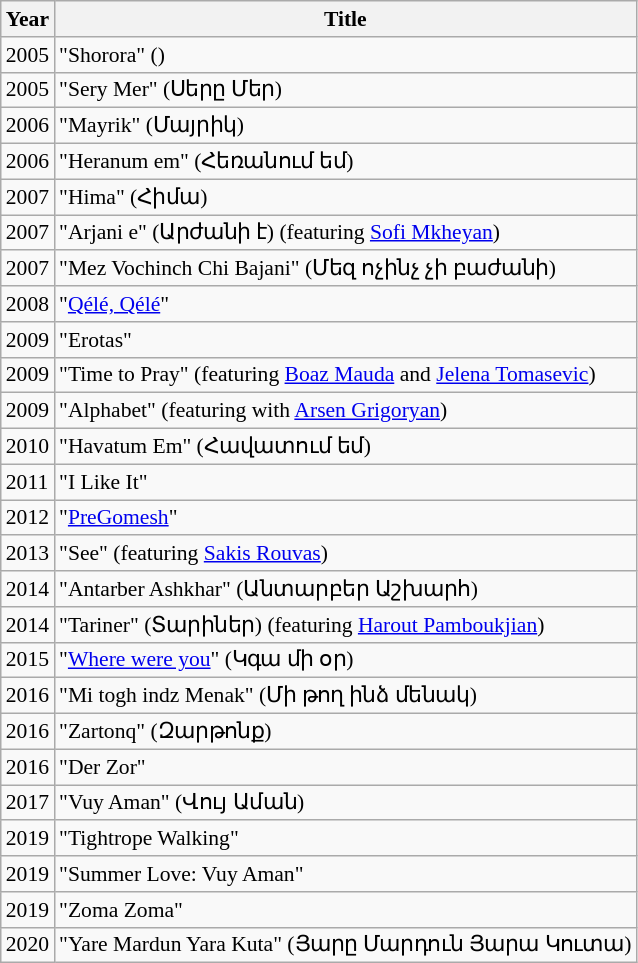<table class="wikitable" style="font-size:90%;">
<tr>
<th>Year</th>
<th>Title</th>
</tr>
<tr>
<td>2005</td>
<td>"Shorora" ()</td>
</tr>
<tr>
<td>2005</td>
<td>"Sery Mer" (Սերը Մեր)</td>
</tr>
<tr>
<td>2006</td>
<td>"Mayrik" (Մայրիկ)</td>
</tr>
<tr>
<td>2006</td>
<td>"Heranum em" (Հեռանում եմ)</td>
</tr>
<tr>
<td>2007</td>
<td>"Hima" (Հիմա)</td>
</tr>
<tr>
<td>2007</td>
<td>"Arjani e" (Արժանի է) (featuring <a href='#'>Sofi Mkheyan</a>)</td>
</tr>
<tr>
<td>2007</td>
<td>"Mez Vochinch Chi Bajani" (Մեզ ոչինչ չի բաժանի)</td>
</tr>
<tr>
<td>2008</td>
<td>"<a href='#'>Qélé, Qélé</a>"</td>
</tr>
<tr>
<td>2009</td>
<td>"Erotas"</td>
</tr>
<tr>
<td>2009</td>
<td>"Time to Pray" (featuring <a href='#'>Boaz Mauda</a> and <a href='#'>Jelena Tomasevic</a>)</td>
</tr>
<tr>
<td>2009</td>
<td>"Alphabet" (featuring with <a href='#'>Arsen Grigoryan</a>)</td>
</tr>
<tr>
<td>2010</td>
<td>"Havatum Em" (Հավատում եմ)</td>
</tr>
<tr>
<td>2011</td>
<td>"I Like It"</td>
</tr>
<tr>
<td>2012</td>
<td>"<a href='#'>PreGomesh</a>"</td>
</tr>
<tr>
<td>2013</td>
<td>"See" (featuring <a href='#'>Sakis Rouvas</a>)</td>
</tr>
<tr>
<td>2014</td>
<td>"Antarber Ashkhar" (Անտարբեր Աշխարհ)</td>
</tr>
<tr>
<td>2014</td>
<td>"Tariner" (Տարիներ) (featuring <a href='#'>Harout Pamboukjian</a>)</td>
</tr>
<tr>
<td>2015</td>
<td>"<a href='#'>Where were you</a>" (Կգա մի օր)</td>
</tr>
<tr>
<td>2016</td>
<td>"Mi togh indz Menak" (Մի թող ինձ մենակ)</td>
</tr>
<tr>
<td>2016</td>
<td>"Zartonq" (Զարթոնք)</td>
</tr>
<tr>
<td>2016</td>
<td>"Der Zor"</td>
</tr>
<tr>
<td>2017</td>
<td>"Vuy Aman" (Վույ Աման)</td>
</tr>
<tr>
<td>2019</td>
<td>"Tightrope Walking"</td>
</tr>
<tr>
<td>2019</td>
<td>"Summer Love: Vuy Aman"</td>
</tr>
<tr>
<td>2019</td>
<td>"Zoma Zoma"</td>
</tr>
<tr>
<td>2020</td>
<td>"Yare Mardun Yara Kuta" (Յարը Մարդուն Յարա Կուտա)</td>
</tr>
</table>
